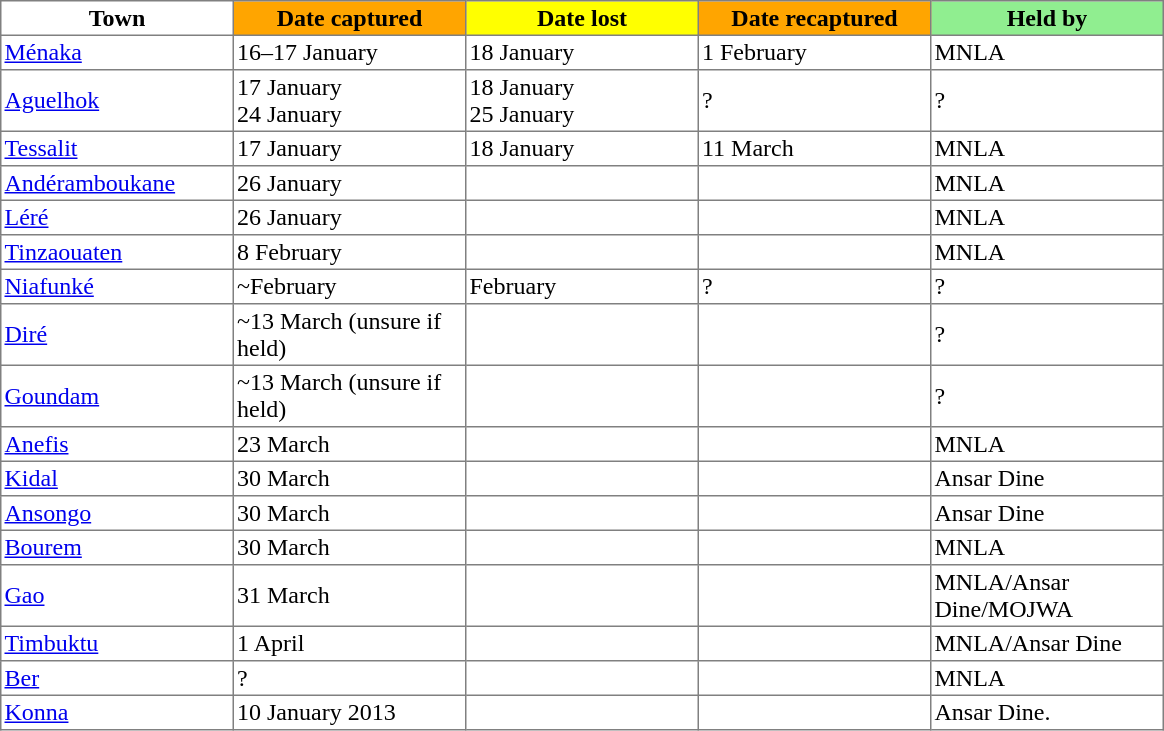<table border="1" cellpadding="2"  class="toccolours" style="margin: 0 0 1em 1em; border-collapse: collapse">
<tr>
<th style="width:150px;">Town</th>
<th style="width:150px; background:orange;">Date captured</th>
<th style="width:150px; background:yellow;">Date lost</th>
<th style="width:150px; background:orange;">Date recaptured</th>
<th style="width:150px; background:lightgreen;">Held by</th>
</tr>
<tr>
<td><a href='#'>Ménaka</a></td>
<td>16–17 January</td>
<td>18 January</td>
<td>1 February</td>
<td>MNLA</td>
</tr>
<tr>
<td><a href='#'>Aguelhok</a></td>
<td>17 January<br>24 January</td>
<td>18 January<br>25 January</td>
<td>?</td>
<td>?</td>
</tr>
<tr>
<td><a href='#'>Tessalit</a></td>
<td>17 January</td>
<td>18 January</td>
<td>11 March</td>
<td>MNLA</td>
</tr>
<tr>
<td><a href='#'>Andéramboukane</a></td>
<td>26 January</td>
<td></td>
<td></td>
<td>MNLA</td>
</tr>
<tr>
<td><a href='#'>Léré</a></td>
<td>26 January</td>
<td></td>
<td></td>
<td>MNLA</td>
</tr>
<tr>
<td><a href='#'>Tinzaouaten</a></td>
<td>8 February</td>
<td></td>
<td></td>
<td>MNLA</td>
</tr>
<tr>
<td><a href='#'>Niafunké</a></td>
<td>~February</td>
<td>February</td>
<td>?</td>
<td>?</td>
</tr>
<tr>
<td><a href='#'>Diré</a></td>
<td>~13 March (unsure if held)</td>
<td></td>
<td></td>
<td>?</td>
</tr>
<tr>
<td><a href='#'>Goundam</a></td>
<td>~13 March (unsure if held)</td>
<td></td>
<td></td>
<td>?</td>
</tr>
<tr>
<td><a href='#'>Anefis</a></td>
<td>23 March</td>
<td></td>
<td></td>
<td>MNLA</td>
</tr>
<tr>
<td><a href='#'>Kidal</a></td>
<td>30 March</td>
<td></td>
<td></td>
<td>Ansar Dine</td>
</tr>
<tr>
<td><a href='#'>Ansongo</a></td>
<td>30 March</td>
<td></td>
<td></td>
<td>Ansar Dine</td>
</tr>
<tr>
<td><a href='#'>Bourem</a></td>
<td>30 March</td>
<td></td>
<td></td>
<td>MNLA</td>
</tr>
<tr>
<td><a href='#'>Gao</a></td>
<td>31 March</td>
<td></td>
<td></td>
<td>MNLA/Ansar Dine/MOJWA</td>
</tr>
<tr>
<td><a href='#'>Timbuktu</a></td>
<td>1 April</td>
<td></td>
<td></td>
<td>MNLA/Ansar Dine</td>
</tr>
<tr>
<td><a href='#'>Ber</a></td>
<td>?</td>
<td></td>
<td></td>
<td>MNLA</td>
</tr>
<tr>
<td><a href='#'>Konna</a></td>
<td>10 January 2013</td>
<td></td>
<td></td>
<td>Ansar Dine.</td>
</tr>
</table>
